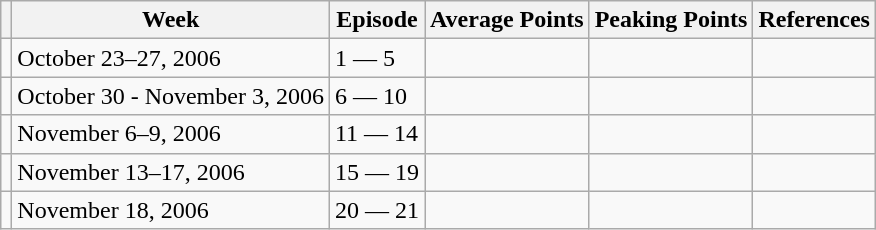<table class="wikitable">
<tr>
<th></th>
<th>Week</th>
<th>Episode</th>
<th>Average Points</th>
<th>Peaking Points</th>
<th>References</th>
</tr>
<tr>
<td></td>
<td>October 23–27, 2006</td>
<td>1 — 5</td>
<td></td>
<td></td>
<td></td>
</tr>
<tr>
<td></td>
<td>October 30 - November 3, 2006</td>
<td>6 — 10</td>
<td></td>
<td></td>
<td></td>
</tr>
<tr>
<td></td>
<td>November 6–9, 2006</td>
<td>11 — 14</td>
<td></td>
<td></td>
<td></td>
</tr>
<tr>
<td></td>
<td>November 13–17, 2006</td>
<td>15 — 19</td>
<td></td>
<td></td>
<td></td>
</tr>
<tr>
<td></td>
<td>November 18, 2006</td>
<td>20 — 21</td>
<td></td>
<td></td>
<td></td>
</tr>
</table>
